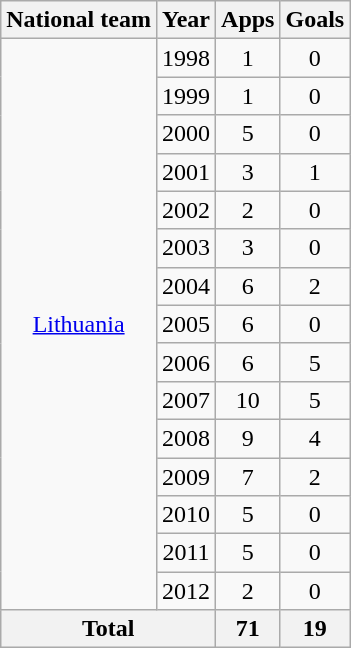<table class="wikitable" style="text-align:center">
<tr>
<th>National team</th>
<th>Year</th>
<th>Apps</th>
<th>Goals</th>
</tr>
<tr>
<td rowspan="15"><a href='#'>Lithuania</a></td>
<td>1998</td>
<td>1</td>
<td>0</td>
</tr>
<tr>
<td>1999</td>
<td>1</td>
<td>0</td>
</tr>
<tr>
<td>2000</td>
<td>5</td>
<td>0</td>
</tr>
<tr>
<td>2001</td>
<td>3</td>
<td>1</td>
</tr>
<tr>
<td>2002</td>
<td>2</td>
<td>0</td>
</tr>
<tr>
<td>2003</td>
<td>3</td>
<td>0</td>
</tr>
<tr>
<td>2004</td>
<td>6</td>
<td>2</td>
</tr>
<tr>
<td>2005</td>
<td>6</td>
<td>0</td>
</tr>
<tr>
<td>2006</td>
<td>6</td>
<td>5</td>
</tr>
<tr>
<td>2007</td>
<td>10</td>
<td>5</td>
</tr>
<tr>
<td>2008</td>
<td>9</td>
<td>4</td>
</tr>
<tr>
<td>2009</td>
<td>7</td>
<td>2</td>
</tr>
<tr>
<td>2010</td>
<td>5</td>
<td>0</td>
</tr>
<tr>
<td>2011</td>
<td>5</td>
<td>0</td>
</tr>
<tr>
<td>2012</td>
<td>2</td>
<td>0</td>
</tr>
<tr>
<th colspan="2">Total</th>
<th>71</th>
<th>19</th>
</tr>
</table>
